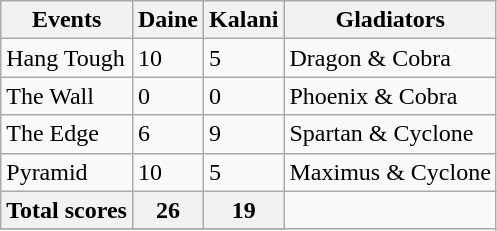<table class="wikitable">
<tr>
<th>Events</th>
<th>Daine</th>
<th>Kalani</th>
<th>Gladiators</th>
</tr>
<tr>
<td>Hang Tough</td>
<td>10</td>
<td>5</td>
<td>Dragon & Cobra</td>
</tr>
<tr>
<td>The Wall</td>
<td>0</td>
<td>0</td>
<td>Phoenix & Cobra</td>
</tr>
<tr>
<td>The Edge</td>
<td>6</td>
<td>9</td>
<td>Spartan & Cyclone</td>
</tr>
<tr>
<td>Pyramid</td>
<td>10</td>
<td>5</td>
<td>Maximus & Cyclone</td>
</tr>
<tr>
<th>Total scores</th>
<th>26</th>
<th>19</th>
</tr>
<tr>
</tr>
</table>
